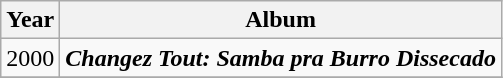<table class="wikitable">
<tr>
<th>Year</th>
<th>Album</th>
</tr>
<tr>
<td>2000</td>
<td><strong><em>Changez Tout: Samba pra Burro Dissecado</em></strong> </td>
</tr>
<tr>
</tr>
</table>
